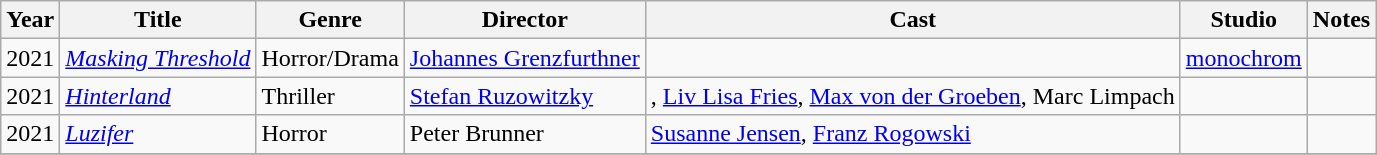<table class="wikitable">
<tr>
<th>Year</th>
<th>Title</th>
<th>Genre</th>
<th>Director</th>
<th>Cast</th>
<th>Studio</th>
<th>Notes</th>
</tr>
<tr>
<td>2021</td>
<td><em><a href='#'>Masking Threshold</a></em></td>
<td>Horror/Drama</td>
<td><a href='#'>Johannes Grenzfurthner</a></td>
<td></td>
<td><a href='#'>monochrom</a></td>
<td></td>
</tr>
<tr>
<td>2021</td>
<td><em><a href='#'>Hinterland</a></em></td>
<td>Thriller</td>
<td><a href='#'>Stefan Ruzowitzky</a></td>
<td>, <a href='#'>Liv Lisa Fries</a>, <a href='#'>Max von der Groeben</a>, Marc Limpach</td>
<td></td>
<td></td>
</tr>
<tr>
<td>2021</td>
<td><em><a href='#'>Luzifer</a></em></td>
<td>Horror</td>
<td>Peter Brunner</td>
<td><a href='#'>Susanne Jensen</a>, <a href='#'>Franz Rogowski</a></td>
<td></td>
<td></td>
</tr>
<tr>
</tr>
</table>
